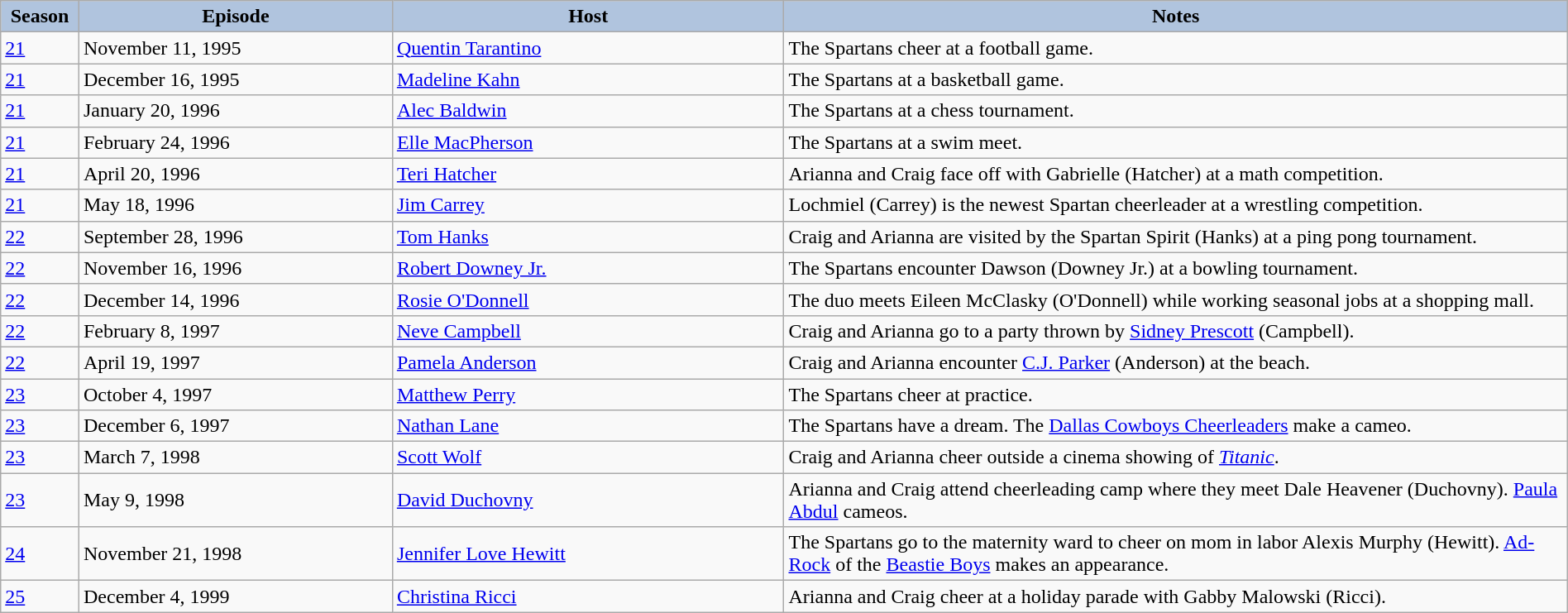<table class="wikitable" style="width:100%;">
<tr>
<th style="background:#b0c4de; width:5%;">Season</th>
<th style="background:#b0c4de; width:20%;">Episode</th>
<th style="background:#b0c4de; width:25%;">Host</th>
<th style="background:#b0c4de; width:50%;">Notes</th>
</tr>
<tr>
<td><a href='#'>21</a></td>
<td>November 11, 1995</td>
<td><a href='#'>Quentin Tarantino</a></td>
<td>The Spartans cheer at a football game.</td>
</tr>
<tr>
<td><a href='#'>21</a></td>
<td>December 16, 1995</td>
<td><a href='#'>Madeline Kahn</a></td>
<td>The Spartans at a basketball game.</td>
</tr>
<tr>
<td><a href='#'>21</a></td>
<td>January 20, 1996</td>
<td><a href='#'>Alec Baldwin</a></td>
<td>The Spartans at a chess tournament.</td>
</tr>
<tr>
<td><a href='#'>21</a></td>
<td>February 24, 1996</td>
<td><a href='#'>Elle MacPherson</a></td>
<td>The Spartans at a swim meet.</td>
</tr>
<tr>
<td><a href='#'>21</a></td>
<td>April 20, 1996</td>
<td><a href='#'>Teri Hatcher</a></td>
<td>Arianna and Craig face off with Gabrielle (Hatcher) at a math competition.</td>
</tr>
<tr>
<td><a href='#'>21</a></td>
<td>May 18, 1996</td>
<td><a href='#'>Jim Carrey</a></td>
<td>Lochmiel (Carrey) is the newest Spartan cheerleader at a wrestling competition.</td>
</tr>
<tr>
<td><a href='#'>22</a></td>
<td>September 28, 1996</td>
<td><a href='#'>Tom Hanks</a></td>
<td>Craig and Arianna are visited by the Spartan Spirit (Hanks) at a ping pong tournament.</td>
</tr>
<tr>
<td><a href='#'>22</a></td>
<td>November 16, 1996</td>
<td><a href='#'>Robert Downey Jr.</a></td>
<td>The Spartans encounter Dawson (Downey Jr.) at a bowling tournament.</td>
</tr>
<tr>
<td><a href='#'>22</a></td>
<td>December 14, 1996</td>
<td><a href='#'>Rosie O'Donnell</a></td>
<td>The duo meets Eileen McClasky (O'Donnell) while working seasonal jobs at a shopping mall.</td>
</tr>
<tr>
<td><a href='#'>22</a></td>
<td>February 8, 1997</td>
<td><a href='#'>Neve Campbell</a></td>
<td>Craig and Arianna go to a party thrown by <a href='#'>Sidney Prescott</a> (Campbell).</td>
</tr>
<tr>
<td><a href='#'>22</a></td>
<td>April 19, 1997</td>
<td><a href='#'>Pamela Anderson</a></td>
<td>Craig and Arianna encounter <a href='#'>C.J. Parker</a> (Anderson) at the beach.</td>
</tr>
<tr>
<td><a href='#'>23</a></td>
<td>October 4, 1997</td>
<td><a href='#'>Matthew Perry</a></td>
<td>The Spartans cheer at practice.</td>
</tr>
<tr>
<td><a href='#'>23</a></td>
<td>December 6, 1997</td>
<td><a href='#'>Nathan Lane</a></td>
<td>The Spartans have a dream. The <a href='#'>Dallas Cowboys Cheerleaders</a> make a cameo.</td>
</tr>
<tr>
<td><a href='#'>23</a></td>
<td>March 7, 1998</td>
<td><a href='#'>Scott Wolf</a></td>
<td>Craig and Arianna cheer outside a cinema showing of <em><a href='#'>Titanic</a></em>.</td>
</tr>
<tr>
<td><a href='#'>23</a></td>
<td>May 9, 1998</td>
<td><a href='#'>David Duchovny</a></td>
<td>Arianna and Craig attend cheerleading camp where they meet Dale Heavener (Duchovny). <a href='#'>Paula Abdul</a> cameos.</td>
</tr>
<tr>
<td><a href='#'>24</a></td>
<td>November 21, 1998</td>
<td><a href='#'>Jennifer Love Hewitt</a></td>
<td>The Spartans go to the maternity ward to cheer on mom in labor Alexis Murphy (Hewitt). <a href='#'>Ad-Rock</a> of the <a href='#'>Beastie Boys</a> makes an appearance.</td>
</tr>
<tr>
<td><a href='#'>25</a></td>
<td>December 4, 1999</td>
<td><a href='#'>Christina Ricci</a></td>
<td>Arianna and Craig cheer at a holiday parade with Gabby Malowski (Ricci).</td>
</tr>
</table>
